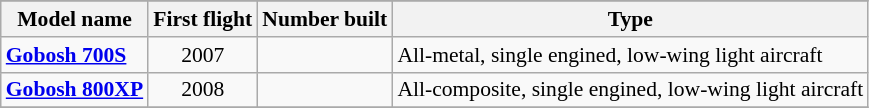<table class="wikitable" align=center style="font-size:90%;">
<tr>
</tr>
<tr style="background:#efefef;">
<th>Model name</th>
<th>First flight</th>
<th>Number built</th>
<th>Type</th>
</tr>
<tr>
<td align=left><strong><a href='#'>Gobosh 700S</a></strong></td>
<td align=center>2007</td>
<td align=center></td>
<td align=left>All-metal, single engined, low-wing light aircraft</td>
</tr>
<tr>
<td align=left><strong><a href='#'>Gobosh 800XP</a></strong></td>
<td align=center>2008</td>
<td align=center></td>
<td align=left>All-composite, single engined, low-wing light aircraft</td>
</tr>
<tr>
</tr>
</table>
